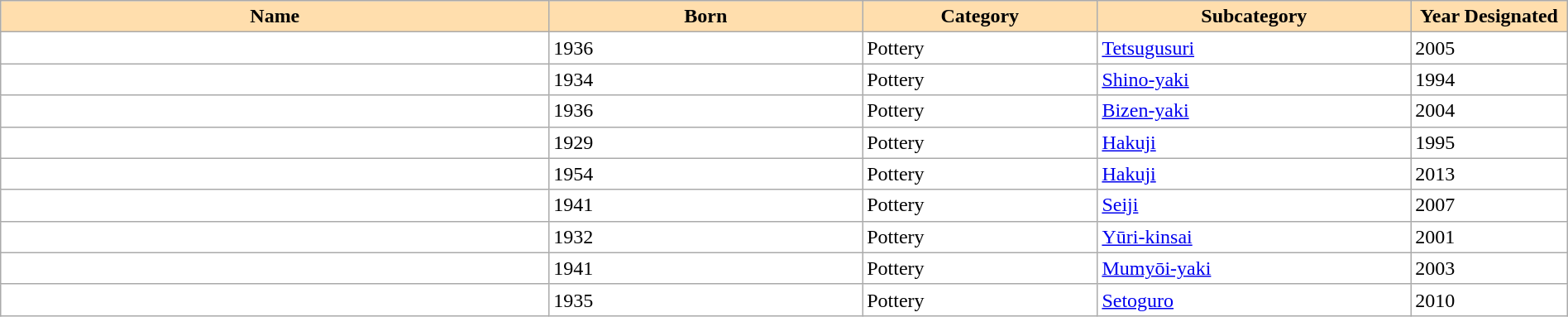<table class="wikitable sortable"  width="100%" style="background:#ffffff;">
<tr>
<th width="35%" align="left" style="background:#ffdead;">Name</th>
<th width="20%" align="left" style="background:#ffdead;">Born</th>
<th width="15%" align="left" style="background:#ffdead;">Category</th>
<th width="20%" align="left" style="background:#ffdead;">Subcategory</th>
<th width="10%" align="left" style="background:#ffdead;">Year Designated</th>
</tr>
<tr>
<td></td>
<td>1936</td>
<td>Pottery</td>
<td><a href='#'>Tetsugusuri</a></td>
<td>2005</td>
</tr>
<tr>
<td></td>
<td>1934</td>
<td>Pottery</td>
<td><a href='#'>Shino-yaki</a></td>
<td>1994</td>
</tr>
<tr>
<td></td>
<td>1936</td>
<td>Pottery</td>
<td><a href='#'>Bizen-yaki</a></td>
<td>2004</td>
</tr>
<tr>
<td></td>
<td>1929</td>
<td>Pottery</td>
<td><a href='#'>Hakuji</a></td>
<td>1995</td>
</tr>
<tr>
<td></td>
<td>1954</td>
<td>Pottery</td>
<td><a href='#'>Hakuji</a></td>
<td>2013</td>
</tr>
<tr>
<td></td>
<td>1941</td>
<td>Pottery</td>
<td><a href='#'>Seiji</a></td>
<td>2007</td>
</tr>
<tr>
<td></td>
<td>1932</td>
<td>Pottery</td>
<td><a href='#'>Yūri-kinsai</a></td>
<td>2001</td>
</tr>
<tr>
<td></td>
<td>1941</td>
<td>Pottery</td>
<td><a href='#'>Mumyōi-yaki</a></td>
<td>2003</td>
</tr>
<tr>
<td></td>
<td>1935</td>
<td>Pottery</td>
<td><a href='#'>Setoguro</a></td>
<td>2010</td>
</tr>
</table>
